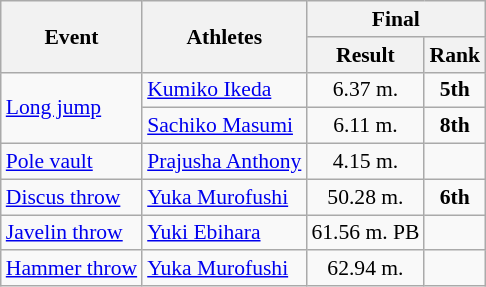<table class=wikitable style="font-size:90%">
<tr>
<th rowspan=2>Event</th>
<th rowspan=2>Athletes</th>
<th colspan=2>Final</th>
</tr>
<tr>
<th>Result</th>
<th>Rank</th>
</tr>
<tr>
<td rowspan=2><a href='#'>Long jump</a></td>
<td><a href='#'>Kumiko Ikeda</a></td>
<td align=center>6.37 m.</td>
<td align=center><strong>5th</strong></td>
</tr>
<tr>
<td><a href='#'>Sachiko Masumi</a></td>
<td align=center>6.11 m.</td>
<td align=center><strong>8th</strong></td>
</tr>
<tr>
<td><a href='#'>Pole vault</a></td>
<td><a href='#'>Prajusha Anthony</a></td>
<td align=center>4.15 m.</td>
<td align=center></td>
</tr>
<tr>
<td><a href='#'>Discus throw</a></td>
<td><a href='#'>Yuka Murofushi</a></td>
<td align=center>50.28 m.</td>
<td align=center><strong>6th</strong></td>
</tr>
<tr>
<td><a href='#'>Javelin throw</a></td>
<td><a href='#'>Yuki Ebihara</a></td>
<td align=center>61.56 m. PB</td>
<td align=center></td>
</tr>
<tr>
<td><a href='#'>Hammer throw</a></td>
<td><a href='#'>Yuka Murofushi</a></td>
<td align=center>62.94 m.</td>
<td align=center></td>
</tr>
</table>
